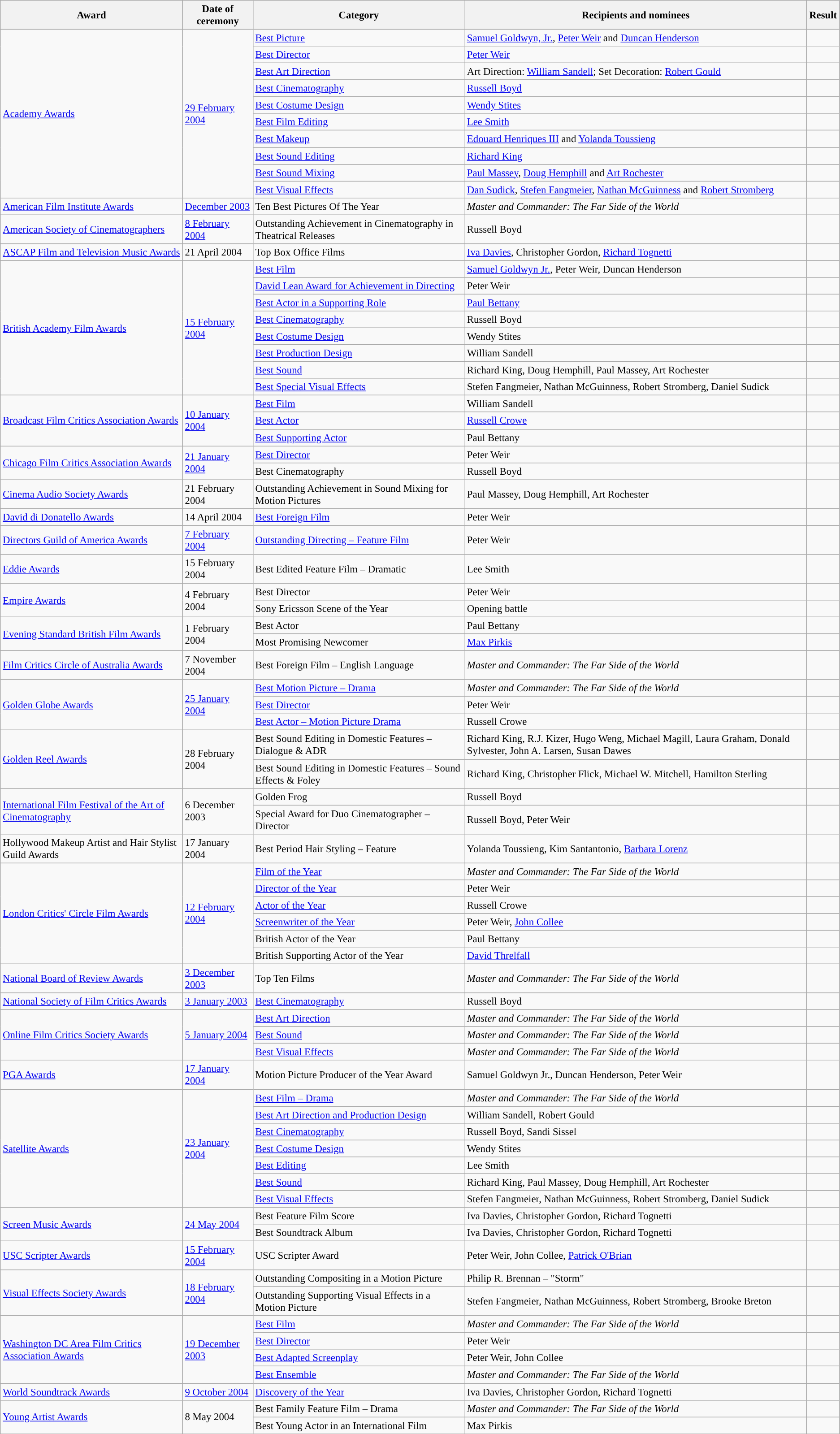<table class="wikitable" style="font-size: 95%;">
<tr>
<th>Award</th>
<th scope="col width=15%">Date of ceremony</th>
<th>Category</th>
<th>Recipients and nominees</th>
<th>Result</th>
</tr>
<tr>
<td rowspan="10"><a href='#'>Academy Awards</a></td>
<td rowspan="10"><a href='#'>29 February 2004</a></td>
<td><a href='#'>Best Picture</a></td>
<td><a href='#'>Samuel Goldwyn, Jr.</a>, <a href='#'>Peter Weir</a> and <a href='#'>Duncan Henderson</a></td>
<td></td>
</tr>
<tr>
<td><a href='#'>Best Director</a></td>
<td><a href='#'>Peter Weir</a></td>
<td></td>
</tr>
<tr>
<td><a href='#'>Best Art Direction</a></td>
<td>Art Direction:  <a href='#'>William Sandell</a>; Set Decoration: <a href='#'>Robert Gould</a></td>
<td></td>
</tr>
<tr>
<td><a href='#'>Best Cinematography</a></td>
<td><a href='#'>Russell Boyd</a></td>
<td></td>
</tr>
<tr>
<td><a href='#'>Best Costume Design</a></td>
<td><a href='#'>Wendy Stites</a></td>
<td></td>
</tr>
<tr>
<td><a href='#'>Best Film Editing</a></td>
<td><a href='#'>Lee Smith</a></td>
<td></td>
</tr>
<tr>
<td><a href='#'>Best Makeup</a></td>
<td><a href='#'>Edouard Henriques III</a> and <a href='#'>Yolanda Toussieng</a></td>
<td></td>
</tr>
<tr>
<td><a href='#'>Best Sound Editing</a></td>
<td><a href='#'>Richard King</a></td>
<td></td>
</tr>
<tr>
<td><a href='#'>Best Sound Mixing</a></td>
<td><a href='#'>Paul Massey</a>, <a href='#'>Doug Hemphill</a> and <a href='#'>Art Rochester</a></td>
<td></td>
</tr>
<tr>
<td><a href='#'>Best Visual Effects</a></td>
<td><a href='#'>Dan Sudick</a>, <a href='#'>Stefen Fangmeier</a>, <a href='#'>Nathan McGuinness</a> and <a href='#'>Robert Stromberg</a></td>
<td></td>
</tr>
<tr>
<td><a href='#'>American Film Institute Awards</a></td>
<td><a href='#'>December 2003</a></td>
<td>Ten Best Pictures Of The Year</td>
<td><em>Master and Commander: The Far Side of the World</em></td>
<td></td>
</tr>
<tr>
<td><a href='#'>American Society of Cinematographers</a></td>
<td><a href='#'>8 February 2004</a></td>
<td>Outstanding Achievement in Cinematography in Theatrical Releases</td>
<td>Russell Boyd</td>
<td></td>
</tr>
<tr>
<td><a href='#'>ASCAP Film and Television Music Awards</a></td>
<td>21 April 2004</td>
<td>Top Box Office Films</td>
<td><a href='#'>Iva Davies</a>, Christopher Gordon, <a href='#'>Richard Tognetti</a></td>
<td></td>
</tr>
<tr>
<td rowspan="8"><a href='#'>British Academy Film Awards</a></td>
<td rowspan="8"><a href='#'>15 February 2004</a></td>
<td><a href='#'>Best Film</a></td>
<td><a href='#'>Samuel Goldwyn Jr.</a>, Peter Weir, Duncan Henderson</td>
<td></td>
</tr>
<tr>
<td><a href='#'>David Lean Award for Achievement in Directing</a></td>
<td>Peter Weir</td>
<td></td>
</tr>
<tr>
<td><a href='#'>Best Actor in a Supporting Role</a></td>
<td><a href='#'>Paul Bettany</a></td>
<td></td>
</tr>
<tr>
<td><a href='#'>Best Cinematography</a></td>
<td>Russell Boyd</td>
<td></td>
</tr>
<tr>
<td><a href='#'>Best Costume Design</a></td>
<td>Wendy Stites</td>
<td></td>
</tr>
<tr>
<td><a href='#'>Best Production Design</a></td>
<td>William Sandell</td>
<td></td>
</tr>
<tr>
<td><a href='#'>Best Sound</a></td>
<td>Richard King, Doug Hemphill, Paul Massey, Art Rochester</td>
<td></td>
</tr>
<tr>
<td><a href='#'>Best Special Visual Effects</a></td>
<td>Stefen Fangmeier, Nathan McGuinness, Robert Stromberg, Daniel Sudick</td>
<td></td>
</tr>
<tr>
<td rowspan="3"><a href='#'>Broadcast Film Critics Association Awards</a></td>
<td rowspan="3"><a href='#'>10 January 2004</a></td>
<td><a href='#'>Best Film</a></td>
<td>William Sandell</td>
<td></td>
</tr>
<tr>
<td><a href='#'>Best Actor</a></td>
<td><a href='#'>Russell Crowe</a></td>
<td></td>
</tr>
<tr>
<td><a href='#'>Best Supporting Actor</a></td>
<td>Paul Bettany</td>
<td></td>
</tr>
<tr>
<td rowspan="2"><a href='#'>Chicago Film Critics Association Awards</a></td>
<td rowspan="2"><a href='#'>21 January 2004</a></td>
<td><a href='#'>Best Director</a></td>
<td>Peter Weir</td>
<td></td>
</tr>
<tr>
<td>Best Cinematography</td>
<td>Russell Boyd</td>
<td></td>
</tr>
<tr>
<td><a href='#'>Cinema Audio Society Awards</a></td>
<td>21 February 2004</td>
<td>Outstanding Achievement in Sound Mixing for Motion Pictures</td>
<td>Paul Massey, Doug Hemphill, Art Rochester</td>
<td></td>
</tr>
<tr>
<td><a href='#'>David di Donatello Awards</a></td>
<td>14 April 2004</td>
<td><a href='#'>Best Foreign Film</a></td>
<td>Peter Weir</td>
<td></td>
</tr>
<tr>
<td><a href='#'>Directors Guild of America Awards</a></td>
<td><a href='#'>7 February 2004</a></td>
<td><a href='#'>Outstanding Directing – Feature Film</a></td>
<td>Peter Weir</td>
<td></td>
</tr>
<tr>
<td><a href='#'>Eddie Awards</a></td>
<td>15 February 2004</td>
<td>Best Edited Feature Film – Dramatic</td>
<td>Lee Smith</td>
<td></td>
</tr>
<tr>
<td rowspan="2"><a href='#'>Empire Awards</a></td>
<td rowspan="2">4 February 2004</td>
<td>Best Director</td>
<td>Peter Weir</td>
<td></td>
</tr>
<tr>
<td>Sony Ericsson Scene of the Year</td>
<td>Opening battle</td>
<td></td>
</tr>
<tr>
<td rowspan="2"><a href='#'>Evening Standard British Film Awards</a></td>
<td rowspan="2">1 February 2004</td>
<td>Best Actor</td>
<td>Paul Bettany</td>
<td></td>
</tr>
<tr>
<td>Most Promising Newcomer</td>
<td><a href='#'>Max Pirkis</a></td>
<td></td>
</tr>
<tr>
<td><a href='#'>Film Critics Circle of Australia Awards</a></td>
<td>7 November 2004</td>
<td>Best Foreign Film – English Language</td>
<td><em>Master and Commander: The Far Side of the World</em></td>
<td></td>
</tr>
<tr>
<td rowspan="3"><a href='#'>Golden Globe Awards</a></td>
<td rowspan="3"><a href='#'>25 January 2004</a></td>
<td><a href='#'>Best Motion Picture – Drama</a></td>
<td><em>Master and Commander: The Far Side of the World</em></td>
<td></td>
</tr>
<tr>
<td><a href='#'>Best Director</a></td>
<td>Peter Weir</td>
<td></td>
</tr>
<tr>
<td><a href='#'>Best Actor – Motion Picture Drama</a></td>
<td>Russell Crowe</td>
<td></td>
</tr>
<tr>
<td rowspan="2"><a href='#'>Golden Reel Awards</a></td>
<td rowspan="2">28 February 2004</td>
<td>Best Sound Editing in Domestic Features – Dialogue & ADR</td>
<td>Richard King, R.J. Kizer, Hugo Weng, Michael Magill, Laura Graham, Donald Sylvester, John A. Larsen, Susan Dawes</td>
<td></td>
</tr>
<tr>
<td>Best Sound Editing in Domestic Features – Sound Effects & Foley</td>
<td>Richard King, Christopher Flick, Michael W. Mitchell, Hamilton Sterling</td>
<td></td>
</tr>
<tr>
<td rowspan="2"><a href='#'>International Film Festival of the Art of Cinematography</a></td>
<td rowspan="2">6 December 2003</td>
<td>Golden Frog</td>
<td>Russell Boyd</td>
<td></td>
</tr>
<tr>
<td>Special Award for Duo Cinematographer – Director</td>
<td>Russell Boyd, Peter Weir</td>
<td></td>
</tr>
<tr>
<td>Hollywood Makeup Artist and Hair Stylist Guild Awards</td>
<td>17 January 2004</td>
<td>Best Period Hair Styling – Feature</td>
<td>Yolanda Toussieng, Kim Santantonio, <a href='#'>Barbara Lorenz</a></td>
<td></td>
</tr>
<tr>
<td rowspan="6"><a href='#'>London Critics' Circle Film Awards</a></td>
<td rowspan="6"><a href='#'>12 February 2004</a></td>
<td><a href='#'>Film of the Year</a></td>
<td><em>Master and Commander: The Far Side of the World</em></td>
<td></td>
</tr>
<tr>
<td><a href='#'>Director of the Year</a></td>
<td>Peter Weir</td>
<td></td>
</tr>
<tr>
<td><a href='#'>Actor of the Year</a></td>
<td>Russell Crowe</td>
<td></td>
</tr>
<tr>
<td><a href='#'>Screenwriter of the Year</a></td>
<td>Peter Weir, <a href='#'>John Collee</a></td>
<td></td>
</tr>
<tr>
<td>British Actor of the Year</td>
<td>Paul Bettany</td>
<td></td>
</tr>
<tr>
<td>British Supporting Actor of the Year</td>
<td><a href='#'>David Threlfall</a></td>
<td></td>
</tr>
<tr>
<td><a href='#'>National Board of Review Awards</a></td>
<td><a href='#'>3 December 2003</a></td>
<td>Top Ten Films</td>
<td><em>Master and Commander: The Far Side of the World</em></td>
<td></td>
</tr>
<tr>
<td><a href='#'>National Society of Film Critics Awards</a></td>
<td><a href='#'>3 January 2003</a></td>
<td><a href='#'>Best Cinematography</a></td>
<td>Russell Boyd</td>
<td></td>
</tr>
<tr>
<td rowspan="3"><a href='#'>Online Film Critics Society Awards</a></td>
<td rowspan="3"><a href='#'>5 January 2004</a></td>
<td><a href='#'>Best Art Direction</a></td>
<td><em>Master and Commander: The Far Side of the World</em></td>
<td></td>
</tr>
<tr>
<td><a href='#'>Best Sound</a></td>
<td><em>Master and Commander: The Far Side of the World</em></td>
<td></td>
</tr>
<tr>
<td><a href='#'>Best Visual Effects</a></td>
<td><em>Master and Commander: The Far Side of the World</em></td>
<td></td>
</tr>
<tr>
<td><a href='#'>PGA Awards</a></td>
<td><a href='#'>17 January 2004</a></td>
<td>Motion Picture Producer of the Year Award</td>
<td>Samuel Goldwyn Jr., Duncan Henderson, Peter Weir</td>
<td></td>
</tr>
<tr>
<td rowspan="7"><a href='#'>Satellite Awards</a></td>
<td rowspan="7"><a href='#'>23 January 2004</a></td>
<td><a href='#'>Best Film – Drama</a></td>
<td><em>Master and Commander: The Far Side of the World</em></td>
<td></td>
</tr>
<tr>
<td><a href='#'>Best Art Direction and Production Design</a></td>
<td>William Sandell, Robert Gould</td>
<td></td>
</tr>
<tr>
<td><a href='#'>Best Cinematography</a></td>
<td>Russell Boyd, Sandi Sissel</td>
<td></td>
</tr>
<tr>
<td><a href='#'>Best Costume Design</a></td>
<td>Wendy Stites</td>
<td></td>
</tr>
<tr>
<td><a href='#'>Best Editing</a></td>
<td>Lee Smith</td>
<td></td>
</tr>
<tr>
<td><a href='#'>Best Sound</a></td>
<td>Richard King, Paul Massey, Doug Hemphill, Art Rochester</td>
<td></td>
</tr>
<tr>
<td><a href='#'>Best Visual Effects</a></td>
<td>Stefen Fangmeier, Nathan McGuinness, Robert Stromberg, Daniel Sudick</td>
<td></td>
</tr>
<tr>
<td rowspan="2"><a href='#'>Screen Music Awards</a></td>
<td rowspan="2"><a href='#'>24 May 2004</a></td>
<td>Best Feature Film Score</td>
<td>Iva Davies, Christopher Gordon, Richard Tognetti</td>
<td></td>
</tr>
<tr>
<td>Best Soundtrack Album</td>
<td>Iva Davies, Christopher Gordon, Richard Tognetti</td>
<td></td>
</tr>
<tr>
<td><a href='#'>USC Scripter Awards</a></td>
<td><a href='#'>15 February 2004</a></td>
<td>USC Scripter Award</td>
<td>Peter Weir, John Collee, <a href='#'>Patrick O'Brian</a></td>
<td></td>
</tr>
<tr>
<td rowspan="2"><a href='#'>Visual Effects Society Awards</a></td>
<td rowspan="2"><a href='#'>18 February 2004</a></td>
<td>Outstanding Compositing in a Motion Picture</td>
<td>Philip R. Brennan – "Storm"</td>
<td></td>
</tr>
<tr>
<td>Outstanding Supporting Visual Effects in a Motion Picture</td>
<td>Stefen Fangmeier, Nathan McGuinness, Robert Stromberg, Brooke Breton</td>
<td></td>
</tr>
<tr>
<td rowspan="4"><a href='#'>Washington DC Area Film Critics Association Awards</a></td>
<td rowspan="4"><a href='#'>19 December 2003</a></td>
<td><a href='#'>Best Film</a></td>
<td><em>Master and Commander: The Far Side of the World</em></td>
<td></td>
</tr>
<tr>
<td><a href='#'>Best Director</a></td>
<td>Peter Weir</td>
<td></td>
</tr>
<tr>
<td><a href='#'>Best Adapted Screenplay</a></td>
<td>Peter Weir, John Collee</td>
<td></td>
</tr>
<tr>
<td><a href='#'>Best Ensemble</a></td>
<td><em>Master and Commander: The Far Side of the World</em></td>
<td></td>
</tr>
<tr>
<td><a href='#'>World Soundtrack Awards</a></td>
<td><a href='#'>9 October 2004</a></td>
<td><a href='#'>Discovery of the Year</a></td>
<td>Iva Davies, Christopher Gordon, Richard Tognetti</td>
<td></td>
</tr>
<tr>
<td rowspan="2"><a href='#'>Young Artist Awards</a></td>
<td rowspan="2">8 May 2004</td>
<td>Best Family Feature Film – Drama</td>
<td><em>Master and Commander: The Far Side of the World</em></td>
<td></td>
</tr>
<tr>
<td>Best Young Actor in an International Film</td>
<td>Max Pirkis</td>
<td></td>
</tr>
</table>
